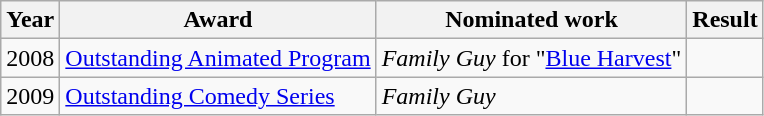<table class="wikitable sortable">
<tr>
<th>Year</th>
<th>Award</th>
<th>Nominated work</th>
<th>Result</th>
</tr>
<tr>
<td>2008</td>
<td><a href='#'>Outstanding Animated Program</a></td>
<td><em>Family Guy</em> for "<a href='#'>Blue Harvest</a>"</td>
<td></td>
</tr>
<tr>
<td>2009</td>
<td><a href='#'>Outstanding Comedy Series</a></td>
<td><em>Family Guy</em></td>
<td></td>
</tr>
</table>
